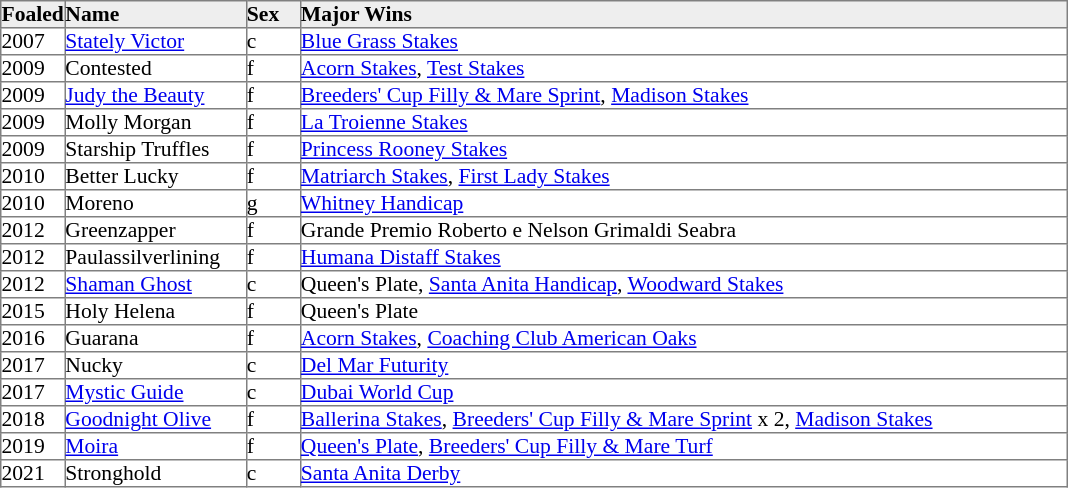<table border="1" cellpadding="0" style="border-collapse: collapse; font-size:90%">
<tr bgcolor="#eeeeee">
<td width="35px"><strong>Foaled</strong></td>
<td width="120px"><strong>Name</strong></td>
<td width="35px"><strong>Sex</strong></td>
<td width="510px"><strong>Major Wins</strong></td>
</tr>
<tr>
<td>2007</td>
<td><a href='#'>Stately Victor</a></td>
<td>c</td>
<td><a href='#'>Blue Grass Stakes</a></td>
</tr>
<tr>
<td>2009</td>
<td>Contested</td>
<td>f</td>
<td><a href='#'>Acorn Stakes</a>, <a href='#'>Test Stakes</a></td>
</tr>
<tr>
<td>2009</td>
<td><a href='#'>Judy the Beauty</a></td>
<td>f</td>
<td><a href='#'>Breeders' Cup Filly & Mare Sprint</a>, <a href='#'>Madison Stakes</a></td>
</tr>
<tr>
<td>2009</td>
<td>Molly Morgan</td>
<td>f</td>
<td><a href='#'>La Troienne Stakes</a></td>
</tr>
<tr>
<td>2009</td>
<td>Starship Truffles</td>
<td>f</td>
<td><a href='#'>Princess Rooney Stakes</a></td>
</tr>
<tr>
<td>2010</td>
<td>Better Lucky</td>
<td>f</td>
<td><a href='#'>Matriarch Stakes</a>, <a href='#'>First Lady Stakes</a></td>
</tr>
<tr>
<td>2010</td>
<td>Moreno</td>
<td>g</td>
<td><a href='#'>Whitney Handicap</a></td>
</tr>
<tr>
<td>2012</td>
<td>Greenzapper</td>
<td>f</td>
<td>Grande Premio Roberto e Nelson Grimaldi Seabra</td>
</tr>
<tr>
<td>2012</td>
<td>Paulassilverlining</td>
<td>f</td>
<td><a href='#'>Humana Distaff Stakes</a></td>
</tr>
<tr>
<td>2012</td>
<td><a href='#'>Shaman Ghost</a></td>
<td>c</td>
<td>Queen's Plate, <a href='#'>Santa Anita Handicap</a>, <a href='#'>Woodward Stakes</a></td>
</tr>
<tr>
<td>2015</td>
<td>Holy Helena</td>
<td>f</td>
<td>Queen's Plate</td>
</tr>
<tr>
<td>2016</td>
<td>Guarana</td>
<td>f</td>
<td><a href='#'>Acorn Stakes</a>, <a href='#'>Coaching Club American Oaks</a></td>
</tr>
<tr>
<td>2017</td>
<td>Nucky</td>
<td>c</td>
<td><a href='#'>Del Mar Futurity</a></td>
</tr>
<tr>
<td>2017</td>
<td><a href='#'>Mystic Guide</a></td>
<td>c</td>
<td><a href='#'>Dubai World Cup</a></td>
</tr>
<tr>
<td>2018</td>
<td><a href='#'>Goodnight Olive</a></td>
<td>f</td>
<td><a href='#'>Ballerina Stakes</a>, <a href='#'>Breeders' Cup Filly & Mare Sprint</a> x 2, <a href='#'>Madison Stakes</a></td>
</tr>
<tr>
<td>2019</td>
<td><a href='#'>Moira</a></td>
<td>f</td>
<td><a href='#'>Queen's Plate</a>, <a href='#'>Breeders' Cup Filly & Mare Turf</a></td>
</tr>
<tr>
<td>2021</td>
<td>Stronghold</td>
<td>c</td>
<td><a href='#'>Santa Anita Derby</a></td>
</tr>
</table>
